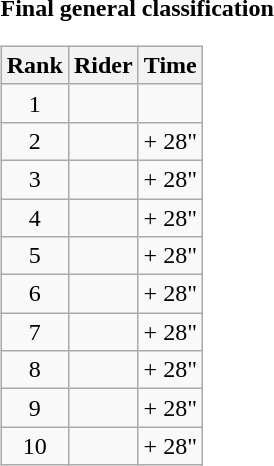<table>
<tr>
<td><strong>Final general classification</strong><br><table class="wikitable">
<tr>
<th scope="col">Rank</th>
<th scope="col">Rider</th>
<th scope="col">Time</th>
</tr>
<tr>
<td style="text-align:center;">1</td>
<td></td>
<td style="text-align:right;"></td>
</tr>
<tr>
<td style="text-align:center;">2</td>
<td></td>
<td style="text-align:right;">+ 28"</td>
</tr>
<tr>
<td style="text-align:center;">3</td>
<td></td>
<td style="text-align:right;">+ 28"</td>
</tr>
<tr>
<td style="text-align:center;">4</td>
<td></td>
<td style="text-align:right;">+ 28"</td>
</tr>
<tr>
<td style="text-align:center;">5</td>
<td></td>
<td style="text-align:right;">+ 28"</td>
</tr>
<tr>
<td style="text-align:center;">6</td>
<td></td>
<td style="text-align:right;">+ 28"</td>
</tr>
<tr>
<td style="text-align:center;">7</td>
<td></td>
<td style="text-align:right;">+ 28"</td>
</tr>
<tr>
<td style="text-align:center;">8</td>
<td></td>
<td style="text-align:right;">+ 28"</td>
</tr>
<tr>
<td style="text-align:center;">9</td>
<td></td>
<td style="text-align:right;">+ 28"</td>
</tr>
<tr>
<td style="text-align:center;">10</td>
<td></td>
<td style="text-align:right;">+ 28"</td>
</tr>
</table>
</td>
</tr>
</table>
